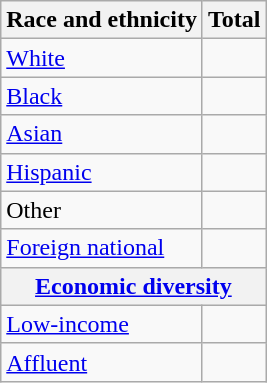<table class="wikitable floatright sortable collapsible"; text-align:right; font-size:80%;">
<tr>
<th>Race and ethnicity</th>
<th colspan="2" data-sort-type=number>Total</th>
</tr>
<tr>
<td><a href='#'>White</a></td>
<td align=right></td>
</tr>
<tr>
<td><a href='#'>Black</a></td>
<td align=right></td>
</tr>
<tr>
<td><a href='#'>Asian</a></td>
<td align=right></td>
</tr>
<tr>
<td><a href='#'>Hispanic</a></td>
<td align=right></td>
</tr>
<tr>
<td>Other</td>
<td align=right></td>
</tr>
<tr>
<td><a href='#'>Foreign national</a></td>
<td align=right></td>
</tr>
<tr>
<th colspan="4" data-sort-type=number><a href='#'>Economic diversity</a></th>
</tr>
<tr>
<td><a href='#'>Low-income</a></td>
<td align=right></td>
</tr>
<tr>
<td><a href='#'>Affluent</a></td>
<td align=right></td>
</tr>
</table>
